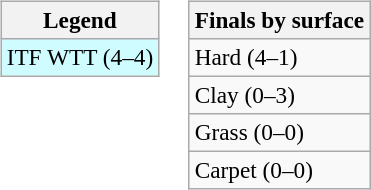<table>
<tr valign=top>
<td><br><table class=wikitable style=font-size:97%>
<tr>
<th>Legend</th>
</tr>
<tr bgcolor=#cffcff>
<td>ITF WTT (4–4)</td>
</tr>
</table>
</td>
<td><br><table class=wikitable style=font-size:97%>
<tr>
<th>Finals by surface</th>
</tr>
<tr>
<td>Hard (4–1)</td>
</tr>
<tr>
<td>Clay (0–3)</td>
</tr>
<tr>
<td>Grass (0–0)</td>
</tr>
<tr>
<td>Carpet (0–0)</td>
</tr>
</table>
</td>
</tr>
</table>
